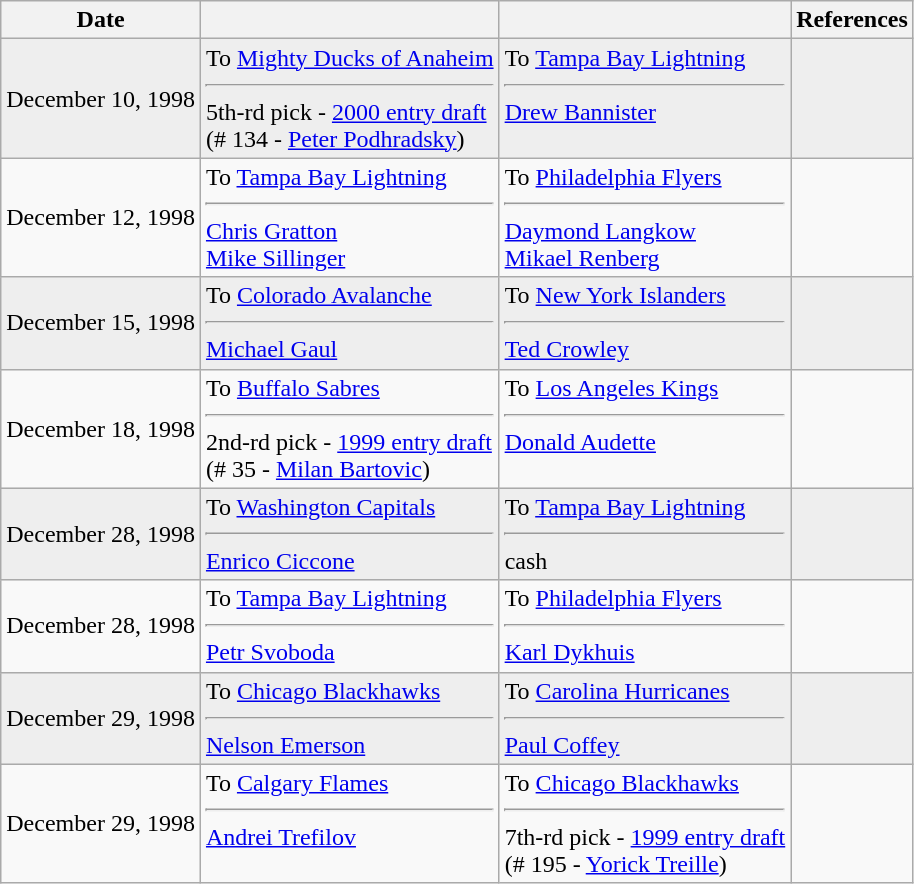<table class="wikitable">
<tr>
<th>Date</th>
<th></th>
<th></th>
<th>References</th>
</tr>
<tr bgcolor="#eeeeee">
<td>December 10, 1998</td>
<td valign="top">To <a href='#'>Mighty Ducks of Anaheim</a><hr>5th-rd pick - <a href='#'>2000 entry draft</a><br>(# 134 - <a href='#'>Peter Podhradsky</a>)</td>
<td valign="top">To <a href='#'>Tampa Bay Lightning</a><hr><a href='#'>Drew Bannister</a></td>
<td></td>
</tr>
<tr>
<td>December 12, 1998</td>
<td valign="top">To <a href='#'>Tampa Bay Lightning</a><hr><a href='#'>Chris Gratton</a><br><a href='#'>Mike Sillinger</a></td>
<td valign="top">To <a href='#'>Philadelphia Flyers</a><hr><a href='#'>Daymond Langkow</a><br><a href='#'>Mikael Renberg</a></td>
<td></td>
</tr>
<tr bgcolor="#eeeeee">
<td>December 15, 1998</td>
<td valign="top">To <a href='#'>Colorado Avalanche</a><hr><a href='#'>Michael Gaul</a></td>
<td valign="top">To <a href='#'>New York Islanders</a><hr><a href='#'>Ted Crowley</a></td>
<td></td>
</tr>
<tr>
<td>December 18, 1998</td>
<td valign="top">To <a href='#'>Buffalo Sabres</a><hr>2nd-rd pick - <a href='#'>1999 entry draft</a><br>(# 35 - <a href='#'>Milan Bartovic</a>)</td>
<td valign="top">To <a href='#'>Los Angeles Kings</a><hr><a href='#'>Donald Audette</a></td>
<td></td>
</tr>
<tr bgcolor="#eeeeee">
<td>December 28, 1998</td>
<td valign="top">To <a href='#'>Washington Capitals</a><hr><a href='#'>Enrico Ciccone</a></td>
<td valign="top">To <a href='#'>Tampa Bay Lightning</a><hr>cash</td>
<td></td>
</tr>
<tr>
<td>December 28, 1998</td>
<td valign="top">To <a href='#'>Tampa Bay Lightning</a><hr><a href='#'>Petr Svoboda</a></td>
<td valign="top">To <a href='#'>Philadelphia Flyers</a><hr><a href='#'>Karl Dykhuis</a></td>
<td></td>
</tr>
<tr bgcolor="#eeeeee">
<td>December 29, 1998</td>
<td valign="top">To <a href='#'>Chicago Blackhawks</a><hr><a href='#'>Nelson Emerson</a></td>
<td valign="top">To <a href='#'>Carolina Hurricanes</a><hr><a href='#'>Paul Coffey</a></td>
<td></td>
</tr>
<tr>
<td>December 29, 1998</td>
<td valign="top">To <a href='#'>Calgary Flames</a><hr><a href='#'>Andrei Trefilov</a></td>
<td valign="top">To <a href='#'>Chicago Blackhawks</a><hr>7th-rd pick - <a href='#'>1999 entry draft</a><br>(# 195 - <a href='#'>Yorick Treille</a>)</td>
<td></td>
</tr>
</table>
